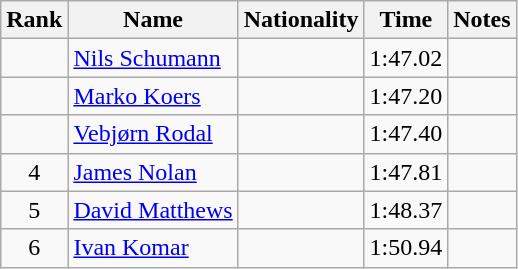<table class="wikitable sortable" style="text-align:center">
<tr>
<th>Rank</th>
<th>Name</th>
<th>Nationality</th>
<th>Time</th>
<th>Notes</th>
</tr>
<tr>
<td></td>
<td align="left"><a href='#'>Nils Schumann</a></td>
<td align=left></td>
<td>1:47.02</td>
<td></td>
</tr>
<tr>
<td></td>
<td align="left"><a href='#'>Marko Koers</a></td>
<td align=left></td>
<td>1:47.20</td>
<td></td>
</tr>
<tr>
<td></td>
<td align="left"><a href='#'>Vebjørn Rodal</a></td>
<td align=left></td>
<td>1:47.40</td>
<td></td>
</tr>
<tr>
<td>4</td>
<td align="left"><a href='#'>James Nolan</a></td>
<td align=left></td>
<td>1:47.81</td>
<td></td>
</tr>
<tr>
<td>5</td>
<td align="left"><a href='#'>David Matthews</a></td>
<td align=left></td>
<td>1:48.37</td>
<td></td>
</tr>
<tr>
<td>6</td>
<td align="left"><a href='#'>Ivan Komar</a></td>
<td align=left></td>
<td>1:50.94</td>
<td></td>
</tr>
</table>
